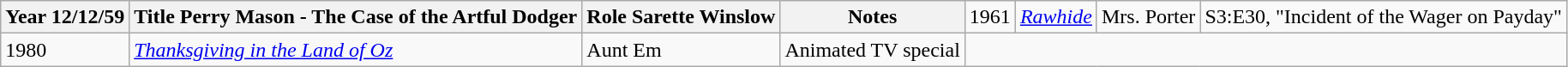<table class="wikitable">
<tr>
<th>Year 12/12/59</th>
<th>Title Perry Mason - The Case of the Artful Dodger</th>
<th>Role Sarette Winslow</th>
<th>Notes</th>
<td>1961</td>
<td><em><a href='#'>Rawhide</a></em></td>
<td>Mrs. Porter</td>
<td>S3:E30, "Incident of the Wager on Payday"</td>
</tr>
<tr>
<td>1980</td>
<td><em><a href='#'>Thanksgiving in the Land of Oz</a></em></td>
<td>Aunt Em</td>
<td>Animated TV special</td>
</tr>
</table>
